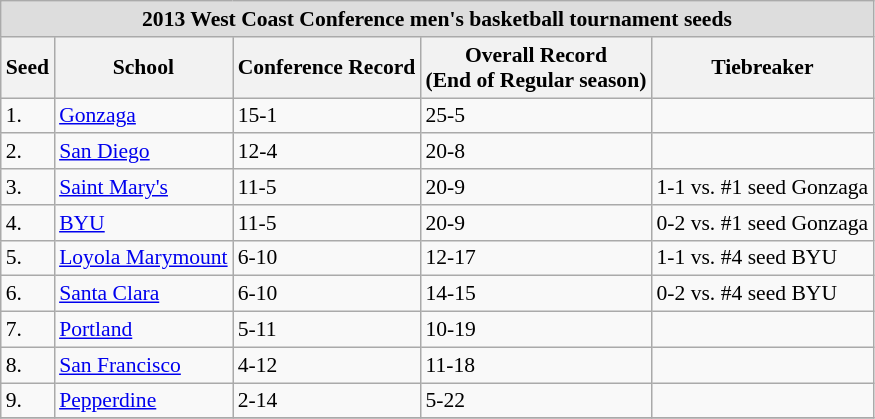<table class="wikitable" style="white-space:nowrap; font-size:90%;">
<tr>
<td colspan="7" style="text-align:center; background:#DDDDDD; font:#000000"><strong>2013 West Coast Conference men's basketball tournament seeds</strong></td>
</tr>
<tr bgcolor="#efefef">
<th>Seed</th>
<th>School</th>
<th>Conference Record</th>
<th>Overall Record <br>(End of Regular season)</th>
<th>Tiebreaker</th>
</tr>
<tr>
<td>1.</td>
<td><a href='#'>Gonzaga</a></td>
<td>15-1</td>
<td>25-5</td>
<td></td>
</tr>
<tr>
<td>2.</td>
<td><a href='#'>San Diego</a></td>
<td>12-4</td>
<td>20-8</td>
<td></td>
</tr>
<tr>
<td>3.</td>
<td><a href='#'>Saint Mary's</a></td>
<td>11-5</td>
<td>20-9</td>
<td>1-1 vs. #1 seed Gonzaga</td>
</tr>
<tr>
<td>4.</td>
<td><a href='#'>BYU</a></td>
<td>11-5</td>
<td>20-9</td>
<td>0-2 vs. #1 seed Gonzaga</td>
</tr>
<tr>
<td>5.</td>
<td><a href='#'>Loyola Marymount</a></td>
<td>6-10</td>
<td>12-17</td>
<td>1-1 vs. #4 seed BYU</td>
</tr>
<tr>
<td>6.</td>
<td><a href='#'>Santa Clara</a></td>
<td>6-10</td>
<td>14-15</td>
<td>0-2 vs. #4 seed BYU</td>
</tr>
<tr>
<td>7.</td>
<td><a href='#'>Portland</a></td>
<td>5-11</td>
<td>10-19</td>
<td></td>
</tr>
<tr>
<td>8.</td>
<td><a href='#'>San Francisco</a></td>
<td>4-12</td>
<td>11-18</td>
<td></td>
</tr>
<tr>
<td>9.</td>
<td><a href='#'>Pepperdine</a></td>
<td>2-14</td>
<td>5-22</td>
<td></td>
</tr>
<tr>
</tr>
</table>
